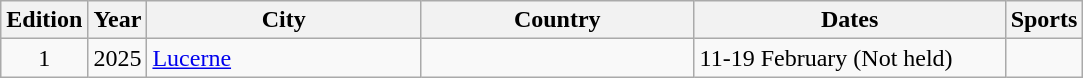<table class="wikitable">
<tr>
<th width=20>Edition</th>
<th width=20>Year</th>
<th width=175>City</th>
<th width=175>Country</th>
<th width=200>Dates</th>
<th width=20>Sports</th>
</tr>
<tr>
<td align="center">1</td>
<td colspan="1" align="center">2025</td>
<td colspan="1" align=left><a href='#'>Lucerne</a></td>
<td></td>
<td>11-19 February (Not held)</td>
<td></td>
</tr>
</table>
